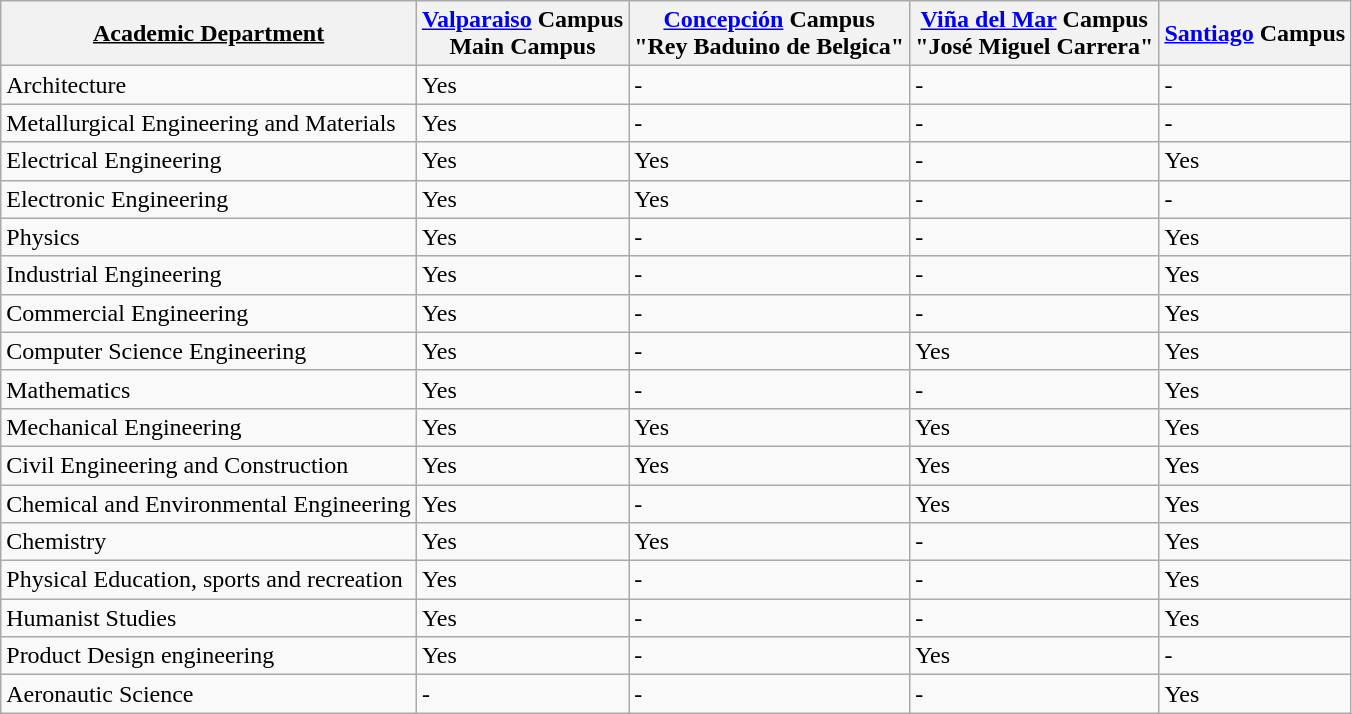<table class="wikitable">
<tr>
<th><u>Academic Department</u></th>
<th><a href='#'>Valparaiso</a> Campus<br>Main Campus</th>
<th><a href='#'>Concepción</a> Campus<br>"Rey Baduino de Belgica"</th>
<th><a href='#'>Viña del Mar</a> Campus<br>"José Miguel Carrera"</th>
<th><a href='#'>Santiago</a> Campus</th>
</tr>
<tr>
<td>Architecture</td>
<td>Yes</td>
<td>-</td>
<td>-</td>
<td>-</td>
</tr>
<tr>
<td>Metallurgical Engineering and Materials</td>
<td>Yes</td>
<td>-</td>
<td>-</td>
<td>-</td>
</tr>
<tr>
<td>Electrical Engineering</td>
<td>Yes</td>
<td>Yes</td>
<td>-</td>
<td>Yes</td>
</tr>
<tr>
<td>Electronic Engineering</td>
<td>Yes</td>
<td>Yes</td>
<td>-</td>
<td>-</td>
</tr>
<tr>
<td>Physics</td>
<td>Yes</td>
<td>-</td>
<td>-</td>
<td>Yes</td>
</tr>
<tr>
<td>Industrial Engineering</td>
<td>Yes</td>
<td>-</td>
<td>-</td>
<td>Yes</td>
</tr>
<tr>
<td>Commercial Engineering</td>
<td>Yes</td>
<td>-</td>
<td>-</td>
<td>Yes</td>
</tr>
<tr>
<td>Computer Science Engineering</td>
<td>Yes</td>
<td>-</td>
<td>Yes</td>
<td>Yes</td>
</tr>
<tr>
<td>Mathematics</td>
<td>Yes</td>
<td>-</td>
<td>-</td>
<td>Yes</td>
</tr>
<tr>
<td>Mechanical Engineering</td>
<td>Yes</td>
<td>Yes</td>
<td>Yes</td>
<td>Yes</td>
</tr>
<tr>
<td>Civil Engineering and Construction</td>
<td>Yes</td>
<td>Yes</td>
<td>Yes</td>
<td>Yes</td>
</tr>
<tr>
<td>Chemical and Environmental Engineering</td>
<td>Yes</td>
<td>-</td>
<td>Yes</td>
<td>Yes</td>
</tr>
<tr>
<td>Chemistry</td>
<td>Yes</td>
<td>Yes</td>
<td>-</td>
<td>Yes</td>
</tr>
<tr>
<td>Physical Education, sports and recreation</td>
<td>Yes</td>
<td>-</td>
<td>-</td>
<td>Yes</td>
</tr>
<tr>
<td>Humanist Studies</td>
<td>Yes</td>
<td>-</td>
<td>-</td>
<td>Yes</td>
</tr>
<tr>
<td>Product Design engineering</td>
<td>Yes</td>
<td>-</td>
<td>Yes</td>
<td>-</td>
</tr>
<tr>
<td>Aeronautic Science</td>
<td>-</td>
<td>-</td>
<td>-</td>
<td>Yes</td>
</tr>
</table>
